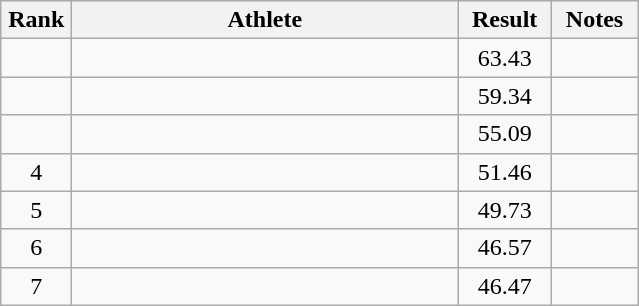<table class="wikitable" style="text-align:center">
<tr>
<th width=40>Rank</th>
<th width=250>Athlete</th>
<th width=55>Result</th>
<th width=50>Notes</th>
</tr>
<tr>
<td></td>
<td align=left></td>
<td>63.43</td>
<td></td>
</tr>
<tr>
<td></td>
<td align=left></td>
<td>59.34</td>
<td></td>
</tr>
<tr>
<td></td>
<td align=left></td>
<td>55.09</td>
<td></td>
</tr>
<tr>
<td>4</td>
<td align=left></td>
<td>51.46</td>
<td></td>
</tr>
<tr>
<td>5</td>
<td align=left></td>
<td>49.73</td>
<td></td>
</tr>
<tr>
<td>6</td>
<td align=left></td>
<td>46.57</td>
<td></td>
</tr>
<tr>
<td>7</td>
<td align=left></td>
<td>46.47</td>
<td></td>
</tr>
</table>
